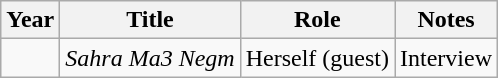<table class="wikitable">
<tr>
<th>Year</th>
<th>Title</th>
<th>Role</th>
<th>Notes</th>
</tr>
<tr>
<td></td>
<td><em>Sahra Ma3 Negm</em></td>
<td>Herself (guest)</td>
<td>Interview</td>
</tr>
</table>
